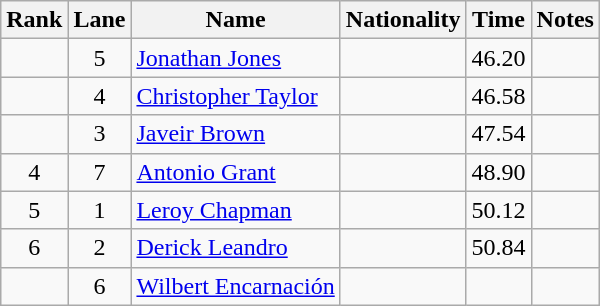<table class="wikitable sortable" style="text-align:center">
<tr>
<th>Rank</th>
<th>Lane</th>
<th>Name</th>
<th>Nationality</th>
<th>Time</th>
<th>Notes</th>
</tr>
<tr>
<td></td>
<td>5</td>
<td align=left><a href='#'>Jonathan Jones</a></td>
<td align=left></td>
<td>46.20</td>
<td></td>
</tr>
<tr>
<td></td>
<td>4</td>
<td align=left><a href='#'>Christopher Taylor</a></td>
<td align=left></td>
<td>46.58</td>
<td></td>
</tr>
<tr>
<td></td>
<td>3</td>
<td align=left><a href='#'>Javeir Brown</a></td>
<td align=left></td>
<td>47.54</td>
<td></td>
</tr>
<tr>
<td>4</td>
<td>7</td>
<td align=left><a href='#'>Antonio Grant</a></td>
<td align=left></td>
<td>48.90</td>
<td></td>
</tr>
<tr>
<td>5</td>
<td>1</td>
<td align=left><a href='#'>Leroy Chapman</a></td>
<td align=left></td>
<td>50.12</td>
<td></td>
</tr>
<tr>
<td>6</td>
<td>2</td>
<td align=left><a href='#'>Derick Leandro</a></td>
<td align=left></td>
<td>50.84</td>
<td></td>
</tr>
<tr>
<td></td>
<td>6</td>
<td align=left><a href='#'>Wilbert Encarnación</a></td>
<td align=left></td>
<td></td>
<td></td>
</tr>
</table>
